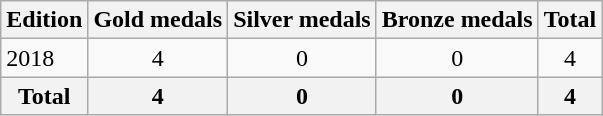<table class="wikitable">
<tr>
<th>Edition</th>
<th>Gold medals</th>
<th>Silver medals</th>
<th>Bronze medals</th>
<th>Total</th>
</tr>
<tr>
<td>2018</td>
<td style="text-align:center;">4</td>
<td style="text-align:center;">0</td>
<td style="text-align:center;">0</td>
<td style="text-align:center;">4</td>
</tr>
<tr>
<th>Total</th>
<th style="text-align:center;">4</th>
<th style="text-align:center;">0</th>
<th style="text-align:center;">0</th>
<th style="text-align:center;">4</th>
</tr>
</table>
